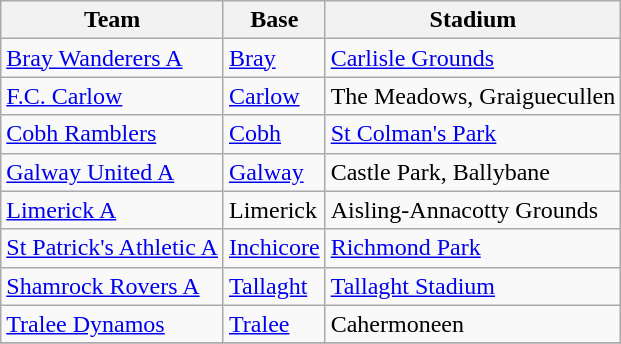<table class="wikitable sortable">
<tr>
<th>Team</th>
<th>Base</th>
<th>Stadium</th>
</tr>
<tr>
<td><a href='#'>Bray Wanderers A</a></td>
<td><a href='#'>Bray</a></td>
<td><a href='#'>Carlisle Grounds</a></td>
</tr>
<tr>
<td><a href='#'>F.C. Carlow</a></td>
<td><a href='#'>Carlow</a></td>
<td>The Meadows, Graiguecullen</td>
</tr>
<tr>
<td><a href='#'>Cobh Ramblers</a></td>
<td><a href='#'>Cobh</a></td>
<td><a href='#'>St Colman's Park</a></td>
</tr>
<tr>
<td><a href='#'>Galway United A</a></td>
<td><a href='#'>Galway</a></td>
<td>Castle Park, Ballybane</td>
</tr>
<tr>
<td><a href='#'>Limerick A</a></td>
<td>Limerick</td>
<td>Aisling-Annacotty Grounds</td>
</tr>
<tr>
<td><a href='#'>St Patrick's Athletic A</a></td>
<td><a href='#'>Inchicore</a></td>
<td><a href='#'>Richmond Park</a></td>
</tr>
<tr>
<td><a href='#'>Shamrock Rovers A</a></td>
<td><a href='#'>Tallaght</a></td>
<td><a href='#'>Tallaght Stadium</a></td>
</tr>
<tr>
<td><a href='#'>Tralee Dynamos</a></td>
<td><a href='#'>Tralee</a></td>
<td>Cahermoneen</td>
</tr>
<tr>
</tr>
</table>
